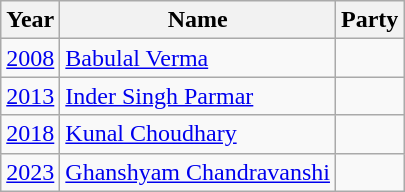<table class ="wikitable sortable">
<tr>
<th>Year</th>
<th>Name</th>
<th colspan=2>Party</th>
</tr>
<tr>
<td><a href='#'>2008</a></td>
<td><a href='#'>Babulal Verma</a></td>
<td></td>
</tr>
<tr>
<td><a href='#'>2013</a></td>
<td><a href='#'>Inder Singh Parmar</a></td>
</tr>
<tr>
<td><a href='#'>2018</a></td>
<td><a href='#'>Kunal Choudhary</a></td>
<td></td>
</tr>
<tr>
<td><a href='#'>2023</a></td>
<td><a href='#'>Ghanshyam Chandravanshi</a></td>
<td></td>
</tr>
</table>
